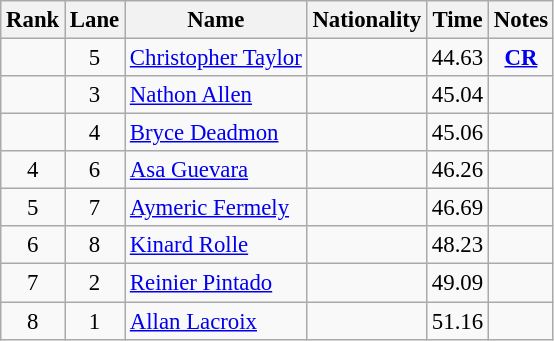<table class="wikitable sortable" style="text-align:center;font-size:95%">
<tr>
<th>Rank</th>
<th>Lane</th>
<th>Name</th>
<th>Nationality</th>
<th>Time</th>
<th>Notes</th>
</tr>
<tr>
<td></td>
<td>5</td>
<td align=left><a href='#'>Christopher Taylor</a></td>
<td align=left></td>
<td>44.63</td>
<td><strong><a href='#'>CR</a></strong></td>
</tr>
<tr>
<td></td>
<td>3</td>
<td align=left><a href='#'>Nathon Allen</a></td>
<td align=left></td>
<td>45.04</td>
<td></td>
</tr>
<tr>
<td></td>
<td>4</td>
<td align=left><a href='#'>Bryce Deadmon</a></td>
<td align=left></td>
<td>45.06</td>
<td></td>
</tr>
<tr>
<td>4</td>
<td>6</td>
<td align=left><a href='#'>Asa Guevara</a></td>
<td align=left></td>
<td>46.26</td>
<td></td>
</tr>
<tr>
<td>5</td>
<td>7</td>
<td align=left><a href='#'>Aymeric Fermely</a></td>
<td align=left></td>
<td>46.69</td>
<td></td>
</tr>
<tr>
<td>6</td>
<td>8</td>
<td align=left><a href='#'>Kinard Rolle</a></td>
<td align=left></td>
<td>48.23</td>
<td></td>
</tr>
<tr>
<td>7</td>
<td>2</td>
<td align=left><a href='#'>Reinier Pintado</a></td>
<td align=left></td>
<td>49.09</td>
<td></td>
</tr>
<tr>
<td>8</td>
<td>1</td>
<td align=left><a href='#'>Allan Lacroix</a></td>
<td align=left></td>
<td>51.16</td>
<td></td>
</tr>
</table>
